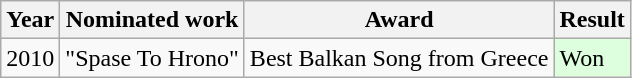<table class="wikitable">
<tr>
<th>Year</th>
<th>Nominated work</th>
<th>Award</th>
<th>Result</th>
</tr>
<tr>
<td>2010</td>
<td>"Spase To Hrono"</td>
<td>Best Balkan Song from Greece</td>
<td style="background: #ddffdd">Won</td>
</tr>
</table>
